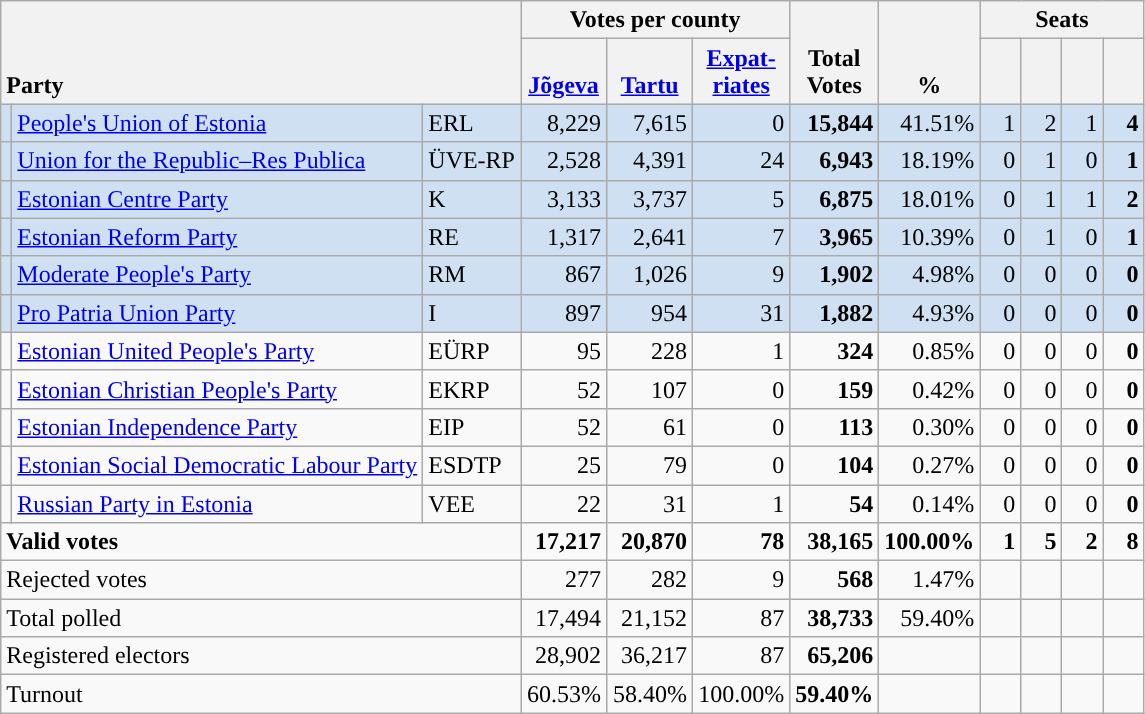<table class="wikitable" border="1" style="text-align:right;">
<tr>
<th style="text-align:left;" valign=bottom rowspan=2 colspan=3>Party</th>
<th colspan=3>Votes per county</th>
<th align=center valign=bottom rowspan=2 width="50">Total Votes</th>
<th align=center valign=bottom rowspan=2 width="50">%</th>
<th colspan=4>Seats</th>
</tr>
<tr>
<th align=center valign=bottom width="50"><a href='#'>Jõgeva</a></th>
<th align=center valign=bottom width="50"><a href='#'>Tartu</a></th>
<th align=center valign=bottom width="50"><a href='#'>Expat- riates</a></th>
<th align=center valign=bottom width="20"><small></small></th>
<th align=center valign=bottom width="20"><small></small></th>
<th align=center valign=bottom width="20"><small></small></th>
<th align=center valign=bottom width="20"><small></small></th>
</tr>
<tr style="background:#CEE0F2;">
<td style="background:"></td>
<td align=left><a href='#'>People's Union of Estonia</a></td>
<td align=left>ERL</td>
<td>8,229</td>
<td>7,615</td>
<td>0</td>
<td><strong>15,844</strong></td>
<td>41.51%</td>
<td>1</td>
<td>2</td>
<td>1</td>
<td><strong>4</strong></td>
</tr>
<tr style="background:#CEE0F2;">
<td style="background:"></td>
<td align=left><a href='#'>Union for the Republic–Res Publica</a></td>
<td align=left>ÜVE-RP</td>
<td>2,528</td>
<td>4,391</td>
<td>24</td>
<td><strong>6,943</strong></td>
<td>18.19%</td>
<td>0</td>
<td>1</td>
<td>0</td>
<td><strong>1</strong></td>
</tr>
<tr style="background:#CEE0F2;">
<td style="background:"></td>
<td align=left><a href='#'>Estonian Centre Party</a></td>
<td align=left>K</td>
<td>3,133</td>
<td>3,737</td>
<td>5</td>
<td><strong>6,875</strong></td>
<td>18.01%</td>
<td>0</td>
<td>1</td>
<td>1</td>
<td><strong>2</strong></td>
</tr>
<tr style="background:#CEE0F2;">
<td style="background:"></td>
<td align=left><a href='#'>Estonian Reform Party</a></td>
<td align=left>RE</td>
<td>1,317</td>
<td>2,641</td>
<td>7</td>
<td><strong>3,965</strong></td>
<td>10.39%</td>
<td>0</td>
<td>1</td>
<td>0</td>
<td><strong>1</strong></td>
</tr>
<tr style="background:#CEE0F2;">
<td style="background:"></td>
<td align=left><a href='#'>Moderate People's Party</a></td>
<td align=left>RM</td>
<td>867</td>
<td>1,026</td>
<td>9</td>
<td><strong>1,902</strong></td>
<td>4.98%</td>
<td>0</td>
<td>0</td>
<td>0</td>
<td><strong>0</strong></td>
</tr>
<tr style="background:#CEE0F2;">
<td style="background:"></td>
<td align=left><a href='#'>Pro Patria Union Party</a></td>
<td align=left>I</td>
<td>897</td>
<td>954</td>
<td>31</td>
<td><strong>1,882</strong></td>
<td>4.93%</td>
<td>0</td>
<td>0</td>
<td>0</td>
<td><strong>0</strong></td>
</tr>
<tr>
<td style="background:"></td>
<td align=left><a href='#'>Estonian United People's Party</a></td>
<td align=left>EÜRP</td>
<td>95</td>
<td>228</td>
<td>1</td>
<td><strong>324</strong></td>
<td>0.85%</td>
<td>0</td>
<td>0</td>
<td>0</td>
<td><strong>0</strong></td>
</tr>
<tr>
<td style="background:"></td>
<td align=left><a href='#'>Estonian Christian People's Party</a></td>
<td align=left>EKRP</td>
<td>52</td>
<td>107</td>
<td>0</td>
<td><strong>159</strong></td>
<td>0.42%</td>
<td>0</td>
<td>0</td>
<td>0</td>
<td><strong>0</strong></td>
</tr>
<tr>
<td style="background:"></td>
<td align=left><a href='#'>Estonian Independence Party</a></td>
<td align=left>EIP</td>
<td>52</td>
<td>61</td>
<td>0</td>
<td><strong>113</strong></td>
<td>0.30%</td>
<td>0</td>
<td>0</td>
<td>0</td>
<td><strong>0</strong></td>
</tr>
<tr>
<td style="background:"></td>
<td align=left><a href='#'>Estonian Social Democratic Labour Party</a></td>
<td align=left>ESDTP</td>
<td>25</td>
<td>79</td>
<td>0</td>
<td><strong>104</strong></td>
<td>0.27%</td>
<td>0</td>
<td>0</td>
<td>0</td>
<td><strong>0</strong></td>
</tr>
<tr>
<td></td>
<td align=left><a href='#'>Russian Party in Estonia</a></td>
<td align=left>VEE</td>
<td>22</td>
<td>31</td>
<td>1</td>
<td><strong>54</strong></td>
<td>0.14%</td>
<td>0</td>
<td>0</td>
<td>0</td>
<td><strong>0</strong></td>
</tr>
<tr style="font-weight:bold">
<td align=left colspan=3>Valid votes</td>
<td>17,217</td>
<td>20,870</td>
<td>78</td>
<td>38,165</td>
<td>100.00%</td>
<td>1</td>
<td>5</td>
<td>2</td>
<td>8</td>
</tr>
<tr>
<td align=left colspan=3>Rejected votes</td>
<td>277</td>
<td>282</td>
<td>9</td>
<td><strong>568</strong></td>
<td>1.47%</td>
<td></td>
<td></td>
<td></td>
<td></td>
</tr>
<tr>
<td align=left colspan=3>Total polled</td>
<td>17,494</td>
<td>21,152</td>
<td>87</td>
<td><strong>38,733</strong></td>
<td>59.40%</td>
<td></td>
<td></td>
<td></td>
<td></td>
</tr>
<tr>
<td align=left colspan=3>Registered electors</td>
<td>28,902</td>
<td>36,217</td>
<td>87</td>
<td><strong>65,206</strong></td>
<td></td>
<td></td>
<td></td>
<td></td>
<td></td>
</tr>
<tr>
<td align=left colspan=3>Turnout</td>
<td>60.53%</td>
<td>58.40%</td>
<td>100.00%</td>
<td><strong>59.40%</strong></td>
<td></td>
<td></td>
<td></td>
<td></td>
<td></td>
</tr>
</table>
